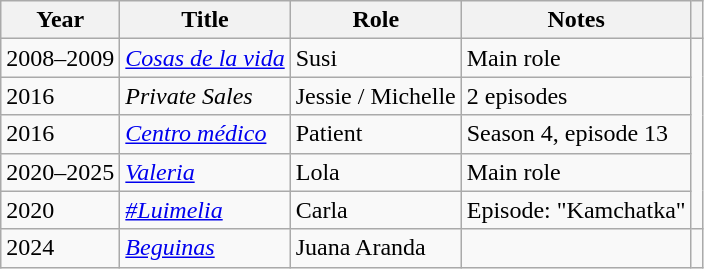<table class="wikitable sortable">
<tr>
<th>Year</th>
<th>Title</th>
<th>Role</th>
<th class="unsortable">Notes</th>
<th class="unsortable"></th>
</tr>
<tr>
<td>2008–2009</td>
<td><em><a href='#'>Cosas de la vida</a></em></td>
<td>Susi</td>
<td>Main role</td>
</tr>
<tr>
<td>2016</td>
<td><em>Private Sales</em></td>
<td>Jessie / Michelle</td>
<td>2 episodes</td>
</tr>
<tr>
<td>2016</td>
<td><em><a href='#'>Centro médico</a></em></td>
<td>Patient</td>
<td>Season 4, episode 13</td>
</tr>
<tr>
<td>2020–2025</td>
<td><em><a href='#'>Valeria</a></em></td>
<td>Lola</td>
<td>Main role</td>
</tr>
<tr>
<td>2020</td>
<td><em><a href='#'>#Luimelia</a></em></td>
<td>Carla</td>
<td>Episode: "Kamchatka"</td>
</tr>
<tr>
<td>2024</td>
<td><em><a href='#'>Beguinas</a></em></td>
<td>Juana Aranda</td>
<td></td>
<td></td>
</tr>
</table>
